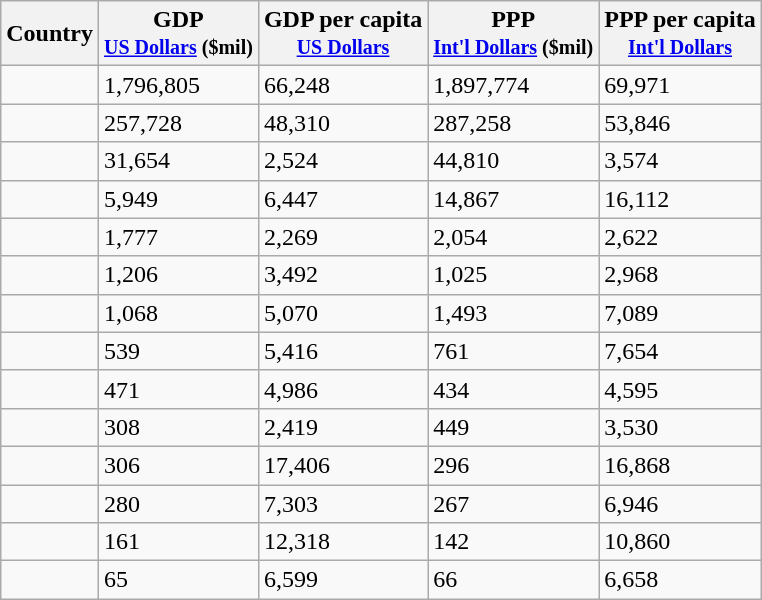<table class="wikitable sortable static-row-numbers" >
<tr>
<th>Country</th>
<th>GDP <br><small><a href='#'>US Dollars</a> ($mil)</small></th>
<th>GDP per capita<br><small><a href='#'>US Dollars</a></small></th>
<th>PPP<br><small><a href='#'>Int'l Dollars</a> ($mil)</small></th>
<th>PPP per capita<br><small><a href='#'>Int'l Dollars</a></small></th>
</tr>
<tr>
<td></td>
<td>1,796,805</td>
<td>66,248</td>
<td>1,897,774</td>
<td>69,971</td>
</tr>
<tr>
<td></td>
<td>257,728</td>
<td>48,310</td>
<td>287,258</td>
<td>53,846</td>
</tr>
<tr>
<td></td>
<td>31,654</td>
<td>2,524</td>
<td>44,810</td>
<td>3,574</td>
</tr>
<tr>
<td></td>
<td>5,949</td>
<td>6,447</td>
<td>14,867</td>
<td>16,112</td>
</tr>
<tr>
<td></td>
<td>1,777</td>
<td>2,269</td>
<td>2,054</td>
<td>2,622</td>
</tr>
<tr>
<td></td>
<td>1,206</td>
<td>3,492</td>
<td>1,025</td>
<td>2,968</td>
</tr>
<tr>
<td></td>
<td>1,068</td>
<td>5,070</td>
<td>1,493</td>
<td>7,089</td>
</tr>
<tr>
<td></td>
<td>539</td>
<td>5,416</td>
<td>761</td>
<td>7,654</td>
</tr>
<tr>
<td></td>
<td>471</td>
<td>4,986</td>
<td>434</td>
<td>4,595</td>
</tr>
<tr>
<td></td>
<td>308</td>
<td>2,419</td>
<td>449</td>
<td>3,530</td>
</tr>
<tr>
<td></td>
<td>306</td>
<td>17,406</td>
<td>296</td>
<td>16,868</td>
</tr>
<tr>
<td></td>
<td>280</td>
<td>7,303</td>
<td>267</td>
<td>6,946</td>
</tr>
<tr>
<td></td>
<td>161</td>
<td>12,318</td>
<td>142</td>
<td>10,860</td>
</tr>
<tr>
<td></td>
<td>65</td>
<td>6,599</td>
<td>66</td>
<td>6,658</td>
</tr>
</table>
